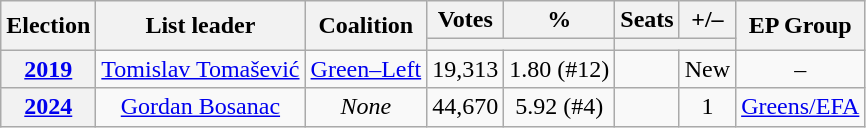<table class="wikitable" style="text-align:center;">
<tr>
<th rowspan=2>Election</th>
<th rowspan=2>List leader</th>
<th rowspan=2>Coalition</th>
<th>Votes</th>
<th>%</th>
<th>Seats</th>
<th>+/–</th>
<th rowspan=2>EP Group</th>
</tr>
<tr>
<th colspan=2></th>
<th colspan=2></th>
</tr>
<tr>
<th><a href='#'>2019</a></th>
<td><a href='#'>Tomislav Tomašević</a></td>
<td><a href='#'>Green–Left</a></td>
<td>19,313</td>
<td>1.80 (#12)</td>
<td></td>
<td>New</td>
<td>–</td>
</tr>
<tr>
<th><a href='#'>2024</a></th>
<td><a href='#'>Gordan Bosanac</a></td>
<td><em>None</em></td>
<td>44,670</td>
<td>5.92 (#4)</td>
<td></td>
<td> 1</td>
<td><a href='#'>Greens/EFA</a></td>
</tr>
</table>
